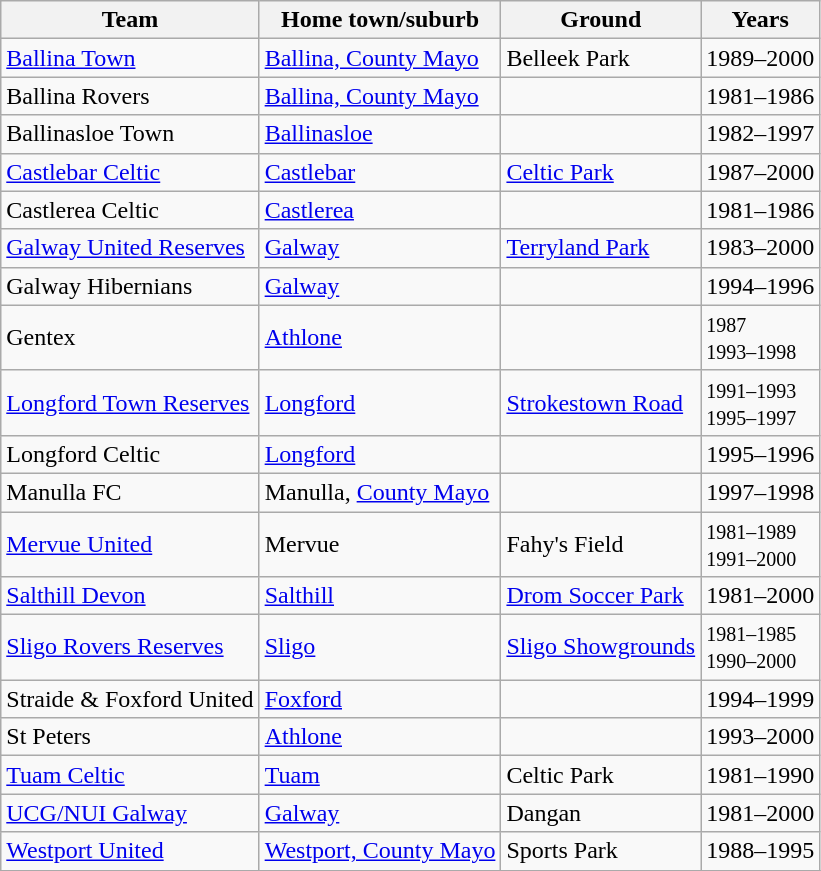<table class="wikitable sortable">
<tr>
<th>Team</th>
<th>Home town/suburb</th>
<th>Ground</th>
<th>Years</th>
</tr>
<tr>
<td><a href='#'>Ballina Town</a></td>
<td><a href='#'>Ballina, County Mayo</a></td>
<td>Belleek Park</td>
<td>1989–2000</td>
</tr>
<tr>
<td>Ballina Rovers</td>
<td><a href='#'>Ballina, County Mayo</a></td>
<td></td>
<td>1981–1986</td>
</tr>
<tr>
<td>Ballinasloe Town</td>
<td><a href='#'>Ballinasloe</a></td>
<td></td>
<td>1982–1997</td>
</tr>
<tr>
<td><a href='#'>Castlebar Celtic</a></td>
<td><a href='#'>Castlebar</a></td>
<td><a href='#'>Celtic Park</a></td>
<td>1987–2000</td>
</tr>
<tr>
<td>Castlerea Celtic</td>
<td><a href='#'>Castlerea</a></td>
<td></td>
<td>1981–1986</td>
</tr>
<tr>
<td><a href='#'>Galway United Reserves</a></td>
<td><a href='#'>Galway</a></td>
<td><a href='#'>Terryland Park</a></td>
<td>1983–2000</td>
</tr>
<tr>
<td>Galway Hibernians</td>
<td><a href='#'>Galway</a></td>
<td></td>
<td>1994–1996</td>
</tr>
<tr>
<td>Gentex</td>
<td><a href='#'>Athlone</a></td>
<td></td>
<td><small>1987<br>1993–1998</small></td>
</tr>
<tr>
<td><a href='#'>Longford Town Reserves</a></td>
<td><a href='#'>Longford</a></td>
<td><a href='#'>Strokestown Road</a></td>
<td><small>1991–1993<br>1995–1997</small></td>
</tr>
<tr>
<td>Longford Celtic</td>
<td><a href='#'>Longford</a></td>
<td></td>
<td>1995–1996</td>
</tr>
<tr>
<td>Manulla FC</td>
<td>Manulla, <a href='#'>County Mayo</a></td>
<td></td>
<td>1997–1998</td>
</tr>
<tr>
<td><a href='#'>Mervue United</a></td>
<td>Mervue</td>
<td>Fahy's Field</td>
<td><small> 1981–1989<br>1991–2000</small></td>
</tr>
<tr>
<td><a href='#'>Salthill Devon</a></td>
<td><a href='#'>Salthill</a></td>
<td><a href='#'>Drom Soccer Park</a></td>
<td>1981–2000</td>
</tr>
<tr>
<td><a href='#'>Sligo Rovers Reserves</a></td>
<td><a href='#'>Sligo</a></td>
<td><a href='#'>Sligo Showgrounds</a></td>
<td><small>1981–1985<br>1990–2000</small></td>
</tr>
<tr>
<td>Straide & Foxford United</td>
<td><a href='#'>Foxford</a></td>
<td></td>
<td>1994–1999</td>
</tr>
<tr>
<td>St Peters</td>
<td><a href='#'>Athlone</a></td>
<td></td>
<td>1993–2000</td>
</tr>
<tr>
<td><a href='#'>Tuam Celtic</a></td>
<td><a href='#'>Tuam</a></td>
<td>Celtic Park</td>
<td>1981–1990</td>
</tr>
<tr>
<td><a href='#'>UCG/NUI Galway</a></td>
<td><a href='#'>Galway</a></td>
<td>Dangan</td>
<td>1981–2000</td>
</tr>
<tr>
<td><a href='#'>Westport United</a></td>
<td><a href='#'>Westport, County Mayo</a></td>
<td>Sports Park</td>
<td>1988–1995</td>
</tr>
<tr>
</tr>
</table>
